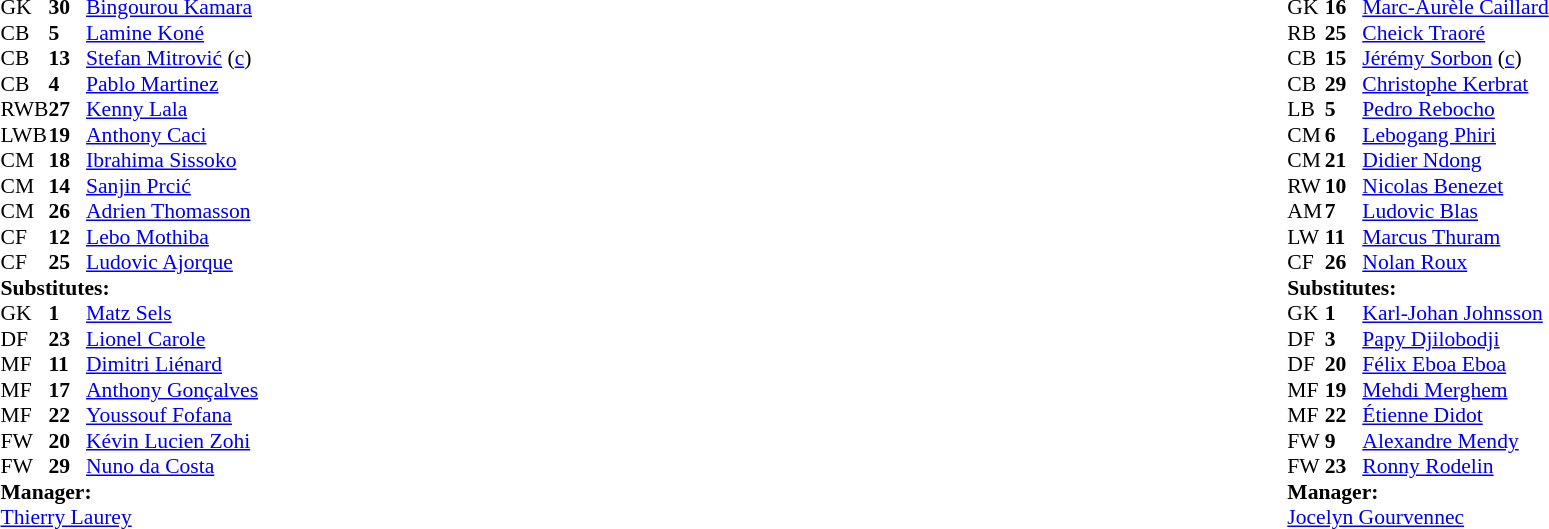<table width="100%">
<tr>
<td valign="top" width="40%"><br><table style="font-size:90%" cellspacing="0" cellpadding="0">
<tr>
<th width=25></th>
<th width=25></th>
</tr>
<tr>
<td>GK</td>
<td><strong>30</strong></td>
<td> <a href='#'>Bingourou Kamara</a></td>
</tr>
<tr>
<td>CB</td>
<td><strong>5</strong></td>
<td> <a href='#'>Lamine Koné</a></td>
<td></td>
<td></td>
</tr>
<tr>
<td>CB</td>
<td><strong>13</strong></td>
<td> <a href='#'>Stefan Mitrović</a> (<a href='#'>c</a>)</td>
</tr>
<tr>
<td>CB</td>
<td><strong>4</strong></td>
<td> <a href='#'>Pablo Martinez</a></td>
</tr>
<tr>
<td>RWB</td>
<td><strong>27</strong></td>
<td> <a href='#'>Kenny Lala</a></td>
</tr>
<tr>
<td>LWB</td>
<td><strong>19</strong></td>
<td> <a href='#'>Anthony Caci</a></td>
</tr>
<tr>
<td>CM</td>
<td><strong>18</strong></td>
<td> <a href='#'>Ibrahima Sissoko</a></td>
<td></td>
<td></td>
</tr>
<tr>
<td>CM</td>
<td><strong>14</strong></td>
<td> <a href='#'>Sanjin Prcić</a></td>
</tr>
<tr>
<td>CM</td>
<td><strong>26</strong></td>
<td> <a href='#'>Adrien Thomasson</a></td>
<td></td>
</tr>
<tr>
<td>CF</td>
<td><strong>12</strong></td>
<td> <a href='#'>Lebo Mothiba</a></td>
<td></td>
<td></td>
</tr>
<tr>
<td>CF</td>
<td><strong>25</strong></td>
<td> <a href='#'>Ludovic Ajorque</a></td>
<td></td>
<td></td>
</tr>
<tr>
<td colspan=3><strong>Substitutes:</strong></td>
</tr>
<tr>
<td>GK</td>
<td><strong>1</strong></td>
<td> <a href='#'>Matz Sels</a></td>
</tr>
<tr>
<td>DF</td>
<td><strong>23</strong></td>
<td> <a href='#'>Lionel Carole</a></td>
<td></td>
<td></td>
</tr>
<tr>
<td>MF</td>
<td><strong>11</strong></td>
<td> <a href='#'>Dimitri Liénard</a></td>
<td></td>
<td></td>
</tr>
<tr>
<td>MF</td>
<td><strong>17</strong></td>
<td> <a href='#'>Anthony Gonçalves</a></td>
</tr>
<tr>
<td>MF</td>
<td><strong>22</strong></td>
<td> <a href='#'>Youssouf Fofana</a></td>
</tr>
<tr>
<td>FW</td>
<td><strong>20</strong></td>
<td> <a href='#'>Kévin Lucien Zohi</a></td>
<td></td>
<td></td>
</tr>
<tr>
<td>FW</td>
<td><strong>29</strong></td>
<td> <a href='#'>Nuno da Costa</a></td>
<td></td>
<td></td>
</tr>
<tr>
<td colspan=3><strong>Manager:</strong></td>
</tr>
<tr>
<td colspan=3> <a href='#'>Thierry Laurey</a></td>
</tr>
</table>
</td>
<td valign="top"></td>
<td valign="top" width="50%"><br><table style="font-size:90%; margin:auto" cellspacing="0" cellpadding="0">
<tr>
<th width=25></th>
<th width=25></th>
</tr>
<tr>
<td>GK</td>
<td><strong>16</strong></td>
<td> <a href='#'>Marc-Aurèle Caillard</a></td>
</tr>
<tr>
<td>RB</td>
<td><strong>25</strong></td>
<td> <a href='#'>Cheick Traoré</a></td>
</tr>
<tr>
<td>CB</td>
<td><strong>15</strong></td>
<td> <a href='#'>Jérémy Sorbon</a> (<a href='#'>c</a>)</td>
</tr>
<tr>
<td>CB</td>
<td><strong>29</strong></td>
<td> <a href='#'>Christophe Kerbrat</a></td>
</tr>
<tr>
<td>LB</td>
<td><strong>5</strong></td>
<td> <a href='#'>Pedro Rebocho</a></td>
</tr>
<tr>
<td>CM</td>
<td><strong>6</strong></td>
<td> <a href='#'>Lebogang Phiri</a></td>
<td></td>
</tr>
<tr>
<td>CM</td>
<td><strong>21</strong></td>
<td> <a href='#'>Didier Ndong</a></td>
</tr>
<tr>
<td>RW</td>
<td><strong>10</strong></td>
<td> <a href='#'>Nicolas Benezet</a></td>
<td></td>
<td></td>
</tr>
<tr>
<td>AM</td>
<td><strong>7</strong></td>
<td> <a href='#'>Ludovic Blas</a></td>
<td></td>
<td></td>
</tr>
<tr>
<td>LW</td>
<td><strong>11</strong></td>
<td> <a href='#'>Marcus Thuram</a></td>
</tr>
<tr>
<td>CF</td>
<td><strong>26</strong></td>
<td> <a href='#'>Nolan Roux</a></td>
<td></td>
<td></td>
</tr>
<tr>
<td colspan=3><strong>Substitutes:</strong></td>
</tr>
<tr>
<td>GK</td>
<td><strong>1</strong></td>
<td> <a href='#'>Karl-Johan Johnsson</a></td>
</tr>
<tr>
<td>DF</td>
<td><strong>3</strong></td>
<td> <a href='#'>Papy Djilobodji</a></td>
</tr>
<tr>
<td>DF</td>
<td><strong>20</strong></td>
<td> <a href='#'>Félix Eboa Eboa</a></td>
</tr>
<tr>
<td>MF</td>
<td><strong>19</strong></td>
<td> <a href='#'>Mehdi Merghem</a></td>
</tr>
<tr>
<td>MF</td>
<td><strong>22</strong></td>
<td> <a href='#'>Étienne Didot</a></td>
<td></td>
<td></td>
</tr>
<tr>
<td>FW</td>
<td><strong>9</strong></td>
<td> <a href='#'>Alexandre Mendy</a></td>
<td></td>
<td></td>
</tr>
<tr>
<td>FW</td>
<td><strong>23</strong></td>
<td> <a href='#'>Ronny Rodelin</a></td>
<td></td>
<td></td>
</tr>
<tr>
<td colspan=3><strong>Manager:</strong></td>
</tr>
<tr>
<td colspan=3> <a href='#'>Jocelyn Gourvennec</a></td>
</tr>
</table>
</td>
</tr>
</table>
